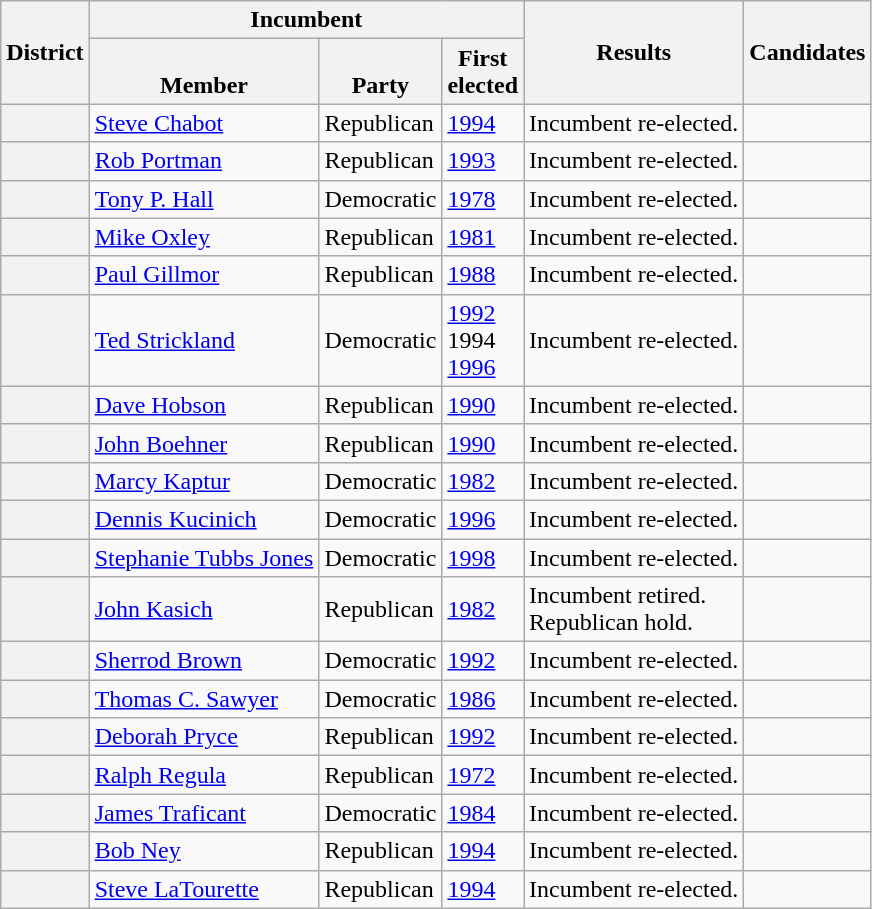<table class="wikitable sortable">
<tr>
<th rowspan=2>District</th>
<th colspan=3>Incumbent</th>
<th rowspan=2>Results</th>
<th rowspan=2 class="unsortable">Candidates</th>
</tr>
<tr valign=bottom>
<th>Member</th>
<th>Party</th>
<th>First<br>elected</th>
</tr>
<tr>
<th></th>
<td><a href='#'>Steve Chabot</a></td>
<td>Republican</td>
<td><a href='#'>1994</a></td>
<td>Incumbent re-elected.</td>
<td nowrap></td>
</tr>
<tr>
<th></th>
<td><a href='#'>Rob Portman</a></td>
<td>Republican</td>
<td><a href='#'>1993</a></td>
<td>Incumbent re-elected.</td>
<td nowrap></td>
</tr>
<tr>
<th></th>
<td><a href='#'>Tony P. Hall</a></td>
<td>Democratic</td>
<td><a href='#'>1978</a></td>
<td>Incumbent re-elected.</td>
<td nowrap></td>
</tr>
<tr>
<th></th>
<td><a href='#'>Mike Oxley</a></td>
<td>Republican</td>
<td><a href='#'>1981</a></td>
<td>Incumbent re-elected.</td>
<td nowrap></td>
</tr>
<tr>
<th></th>
<td><a href='#'>Paul Gillmor</a></td>
<td>Republican</td>
<td><a href='#'>1988</a></td>
<td>Incumbent re-elected.</td>
<td nowrap></td>
</tr>
<tr>
<th></th>
<td><a href='#'>Ted Strickland</a></td>
<td>Democratic</td>
<td><a href='#'>1992</a><br>1994 <br><a href='#'>1996</a></td>
<td>Incumbent re-elected.</td>
<td nowrap></td>
</tr>
<tr>
<th></th>
<td><a href='#'>Dave Hobson</a></td>
<td>Republican</td>
<td><a href='#'>1990</a></td>
<td>Incumbent re-elected.</td>
<td nowrap></td>
</tr>
<tr>
<th></th>
<td><a href='#'>John Boehner</a></td>
<td>Republican</td>
<td><a href='#'>1990</a></td>
<td>Incumbent re-elected.</td>
<td nowrap></td>
</tr>
<tr>
<th></th>
<td><a href='#'>Marcy Kaptur</a></td>
<td>Democratic</td>
<td><a href='#'>1982</a></td>
<td>Incumbent re-elected.</td>
<td nowrap></td>
</tr>
<tr>
<th></th>
<td><a href='#'>Dennis Kucinich</a></td>
<td>Democratic</td>
<td><a href='#'>1996</a></td>
<td>Incumbent re-elected.</td>
<td nowrap></td>
</tr>
<tr>
<th></th>
<td><a href='#'>Stephanie Tubbs Jones</a></td>
<td>Democratic</td>
<td><a href='#'>1998</a></td>
<td>Incumbent re-elected.</td>
<td nowrap></td>
</tr>
<tr>
<th></th>
<td><a href='#'>John Kasich</a></td>
<td>Republican</td>
<td><a href='#'>1982</a></td>
<td>Incumbent retired.<br>Republican hold.</td>
<td nowrap></td>
</tr>
<tr>
<th></th>
<td><a href='#'>Sherrod Brown</a></td>
<td>Democratic</td>
<td><a href='#'>1992</a></td>
<td>Incumbent re-elected.</td>
<td nowrap></td>
</tr>
<tr>
<th></th>
<td><a href='#'>Thomas C. Sawyer</a></td>
<td>Democratic</td>
<td><a href='#'>1986</a></td>
<td>Incumbent re-elected.</td>
<td nowrap></td>
</tr>
<tr>
<th></th>
<td><a href='#'>Deborah Pryce</a></td>
<td>Republican</td>
<td><a href='#'>1992</a></td>
<td>Incumbent re-elected.</td>
<td nowrap></td>
</tr>
<tr>
<th></th>
<td><a href='#'>Ralph Regula</a></td>
<td>Republican</td>
<td><a href='#'>1972</a></td>
<td>Incumbent re-elected.</td>
<td nowrap></td>
</tr>
<tr>
<th></th>
<td><a href='#'>James Traficant</a></td>
<td>Democratic</td>
<td><a href='#'>1984</a></td>
<td>Incumbent re-elected.</td>
<td nowrap></td>
</tr>
<tr>
<th></th>
<td><a href='#'>Bob Ney</a></td>
<td>Republican</td>
<td><a href='#'>1994</a></td>
<td>Incumbent re-elected.</td>
<td nowrap></td>
</tr>
<tr>
<th></th>
<td><a href='#'>Steve LaTourette</a></td>
<td>Republican</td>
<td><a href='#'>1994</a></td>
<td>Incumbent re-elected.</td>
<td nowrap></td>
</tr>
</table>
